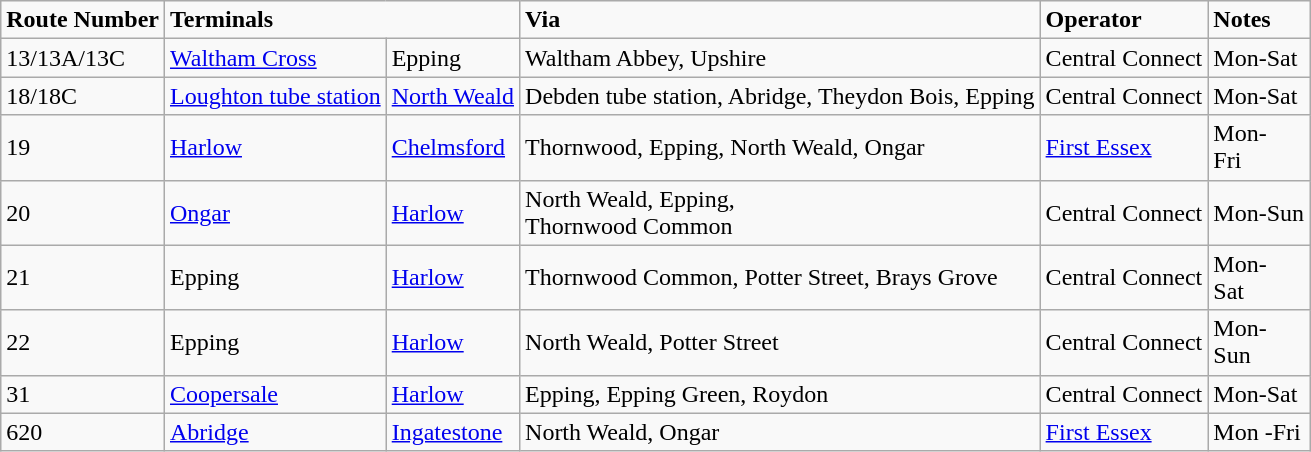<table class="wikitable">
<tr>
<td><strong>Route Number</strong></td>
<td colspan=2><strong>Terminals</strong></td>
<td><strong>Via</strong></td>
<td><strong>Operator</strong></td>
<td><strong>Notes</strong></td>
</tr>
<tr>
<td>13/13A/13C </td>
<td><a href='#'>Waltham Cross</a></td>
<td>Epping</td>
<td>Waltham Abbey, Upshire</td>
<td>Central Connect</td>
<td>Mon-Sat</td>
</tr>
<tr>
<td>18/18C </td>
<td><a href='#'>Loughton tube station</a></td>
<td><a href='#'>North Weald</a></td>
<td>Debden tube station, Abridge, Theydon Bois, Epping</td>
<td>Central Connect</td>
<td>Mon-Sat</td>
</tr>
<tr>
<td>19</td>
<td><a href='#'>Harlow</a></td>
<td><a href='#'>Chelmsford</a></td>
<td>Thornwood, Epping, North Weald, Ongar</td>
<td><a href='#'>First Essex</a></td>
<td>Mon-<br>Fri</td>
</tr>
<tr>
<td>20 </td>
<td><a href='#'>Ongar</a></td>
<td><a href='#'>Harlow</a></td>
<td>North Weald, Epping,<br>Thornwood Common</td>
<td>Central Connect</td>
<td>Mon-Sun</td>
</tr>
<tr>
<td>21 </td>
<td>Epping</td>
<td><a href='#'>Harlow</a></td>
<td>Thornwood Common, Potter Street, Brays Grove</td>
<td>Central Connect</td>
<td>Mon-<br>Sat</td>
</tr>
<tr>
<td>22 </td>
<td>Epping</td>
<td><a href='#'>Harlow</a></td>
<td>North Weald, Potter Street</td>
<td>Central Connect</td>
<td>Mon-<br>Sun</td>
</tr>
<tr>
<td>31 </td>
<td><a href='#'>Coopersale</a></td>
<td><a href='#'>Harlow</a></td>
<td>Epping, Epping Green, Roydon</td>
<td>Central Connect</td>
<td>Mon-Sat</td>
</tr>
<tr>
<td>620 </td>
<td><a href='#'>Abridge</a></td>
<td><a href='#'>Ingatestone</a></td>
<td>North Weald, Ongar</td>
<td><a href='#'>First Essex</a></td>
<td>Mon -Fri</td>
</tr>
</table>
